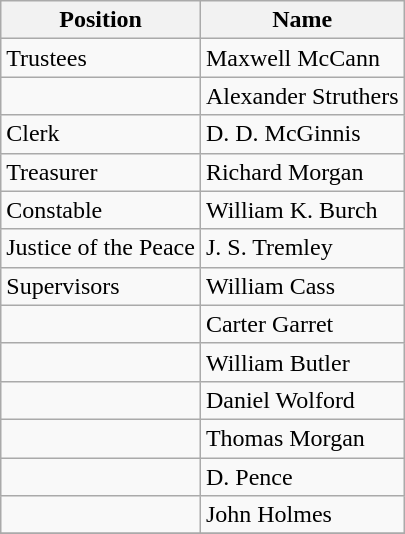<table class="wikitable" border="1">
<tr>
<th>Position</th>
<th>Name</th>
</tr>
<tr>
<td>Trustees</td>
<td>Maxwell McCann</td>
</tr>
<tr>
<td></td>
<td>Alexander Struthers</td>
</tr>
<tr>
<td>Clerk</td>
<td>D. D. McGinnis</td>
</tr>
<tr>
<td>Treasurer</td>
<td>Richard Morgan</td>
</tr>
<tr>
<td>Constable</td>
<td>William K. Burch</td>
</tr>
<tr>
<td>Justice of the Peace</td>
<td>J. S. Tremley</td>
</tr>
<tr>
<td>Supervisors</td>
<td>William Cass</td>
</tr>
<tr>
<td></td>
<td>Carter Garret</td>
</tr>
<tr>
<td></td>
<td>William Butler</td>
</tr>
<tr>
<td></td>
<td>Daniel Wolford</td>
</tr>
<tr>
<td></td>
<td>Thomas Morgan</td>
</tr>
<tr>
<td></td>
<td>D. Pence</td>
</tr>
<tr>
<td></td>
<td>John Holmes</td>
</tr>
<tr>
</tr>
</table>
